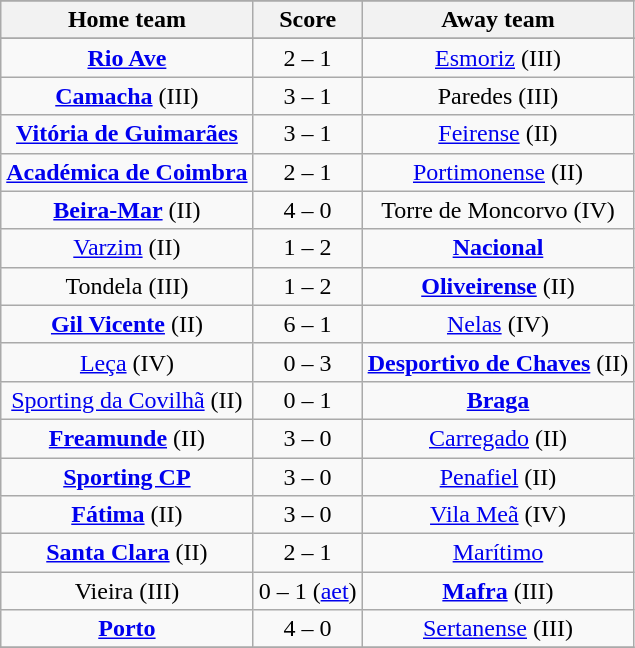<table class="wikitable" style="text-align: center">
<tr>
</tr>
<tr>
<th>Home team</th>
<th>Score</th>
<th>Away team</th>
</tr>
<tr>
</tr>
<tr>
<td><strong><a href='#'>Rio Ave</a></strong></td>
<td>2 – 1</td>
<td><a href='#'>Esmoriz</a> (III)</td>
</tr>
<tr>
<td><strong><a href='#'>Camacha</a></strong> (III)</td>
<td>3 – 1</td>
<td>Paredes (III)</td>
</tr>
<tr>
<td><strong><a href='#'>Vitória de Guimarães</a></strong></td>
<td>3 – 1</td>
<td><a href='#'>Feirense</a> (II)</td>
</tr>
<tr>
<td><strong><a href='#'>Académica de Coimbra</a></strong></td>
<td>2 – 1</td>
<td><a href='#'>Portimonense</a> (II)</td>
</tr>
<tr>
<td><strong><a href='#'>Beira-Mar</a></strong> (II)</td>
<td>4 – 0</td>
<td>Torre de Moncorvo (IV)</td>
</tr>
<tr>
<td><a href='#'>Varzim</a> (II)</td>
<td>1 – 2</td>
<td><strong><a href='#'>Nacional</a></strong></td>
</tr>
<tr>
<td>Tondela (III)</td>
<td>1 – 2</td>
<td><strong><a href='#'>Oliveirense</a></strong> (II)</td>
</tr>
<tr>
<td><strong><a href='#'>Gil Vicente</a></strong> (II)</td>
<td>6 – 1</td>
<td><a href='#'>Nelas</a> (IV)</td>
</tr>
<tr>
<td><a href='#'>Leça</a> (IV)</td>
<td>0 – 3</td>
<td><strong><a href='#'>Desportivo de Chaves</a></strong> (II)</td>
</tr>
<tr>
<td><a href='#'>Sporting da Covilhã</a> (II)</td>
<td>0 – 1</td>
<td><strong><a href='#'>Braga</a></strong></td>
</tr>
<tr>
<td><strong><a href='#'>Freamunde</a></strong> (II)</td>
<td>3 – 0</td>
<td><a href='#'>Carregado</a> (II)</td>
</tr>
<tr>
<td><strong><a href='#'>Sporting CP</a></strong></td>
<td>3 – 0</td>
<td><a href='#'>Penafiel</a> (II)</td>
</tr>
<tr>
<td><strong><a href='#'>Fátima</a></strong> (II)</td>
<td>3 – 0</td>
<td><a href='#'>Vila Meã</a> (IV)</td>
</tr>
<tr>
<td><strong><a href='#'>Santa Clara</a></strong> (II)</td>
<td>2 – 1</td>
<td><a href='#'>Marítimo</a></td>
</tr>
<tr>
<td>Vieira (III)</td>
<td>0 – 1 (<a href='#'>aet</a>)</td>
<td><strong><a href='#'>Mafra</a></strong> (III)</td>
</tr>
<tr>
<td><strong><a href='#'>Porto</a></strong></td>
<td>4 – 0</td>
<td><a href='#'>Sertanense</a> (III)</td>
</tr>
<tr>
</tr>
</table>
